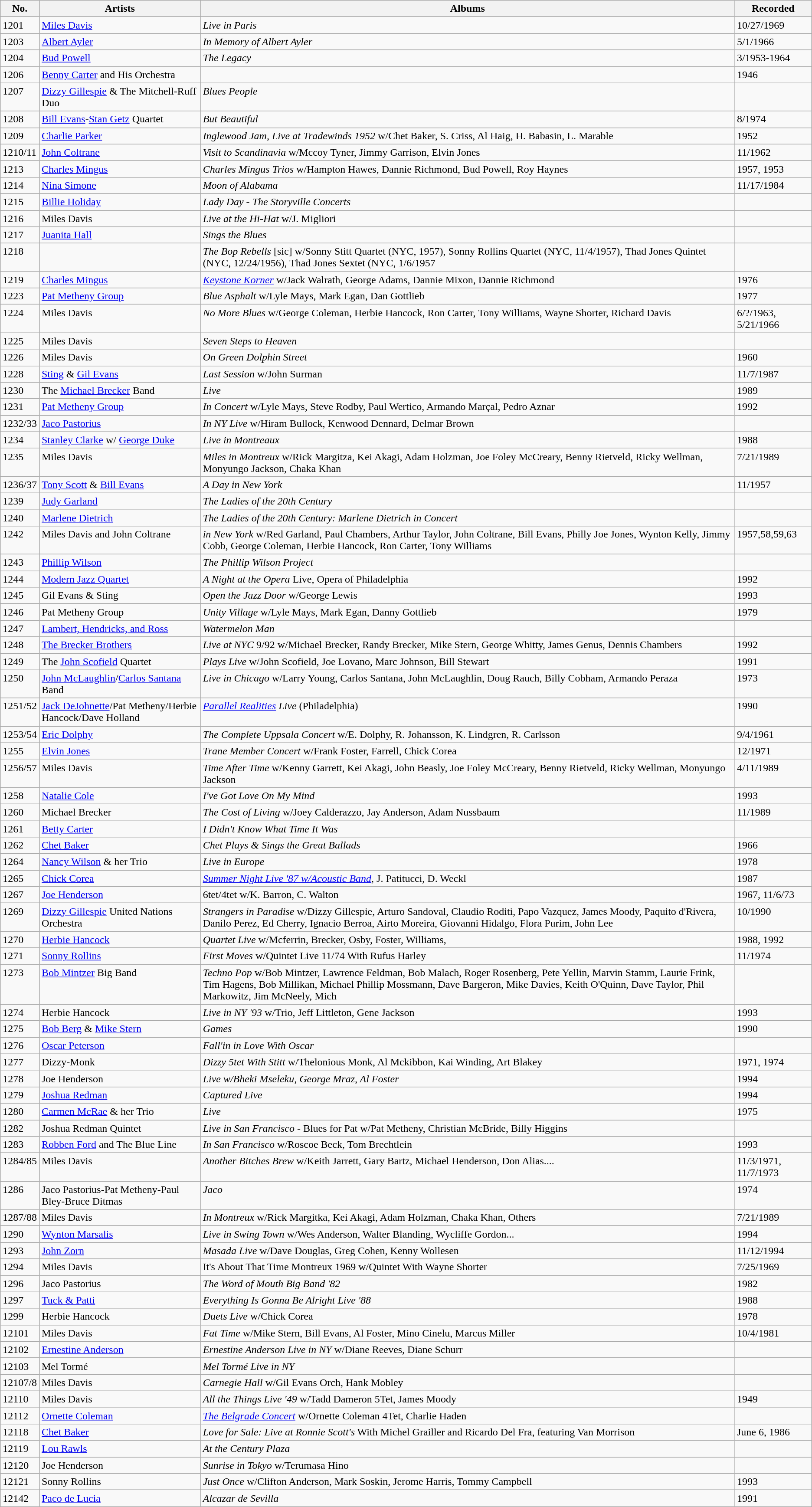<table class="wikitable sortable">
<tr valign=top>
<th>No.</th>
<th>Artists</th>
<th>Albums</th>
<th>Recorded</th>
</tr>
<tr valign=top>
<td>1201</td>
<td><a href='#'>Miles Davis</a></td>
<td><em>Live in Paris</em></td>
<td>10/27/1969</td>
</tr>
<tr valign=top>
<td>1203</td>
<td><a href='#'>Albert Ayler</a></td>
<td><em>In Memory of Albert Ayler</em></td>
<td>5/1/1966</td>
</tr>
<tr valign=top>
<td>1204</td>
<td><a href='#'>Bud Powell</a></td>
<td><em>The Legacy</em></td>
<td>3/1953-1964</td>
</tr>
<tr valign=top>
<td>1206</td>
<td><a href='#'>Benny Carter</a> and His Orchestra</td>
<td> </td>
<td>1946</td>
</tr>
<tr valign=top>
<td>1207</td>
<td><a href='#'>Dizzy Gillespie</a> & The Mitchell-Ruff Duo</td>
<td><em>Blues People</em></td>
<td> </td>
</tr>
<tr valign=top>
<td>1208</td>
<td><a href='#'>Bill Evans</a>-<a href='#'>Stan Getz</a> Quartet</td>
<td><em>But Beautiful</em></td>
<td>8/1974</td>
</tr>
<tr valign=top>
<td>1209</td>
<td><a href='#'>Charlie Parker</a></td>
<td><em>Inglewood Jam, Live at Tradewinds 1952</em> w/Chet Baker, S. Criss, Al Haig, H. Babasin, L. Marable</td>
<td>1952</td>
</tr>
<tr valign=top>
<td>1210/11</td>
<td><a href='#'>John Coltrane</a></td>
<td><em>Visit to Scandinavia</em> w/Mccoy Tyner, Jimmy Garrison, Elvin Jones</td>
<td>11/1962</td>
</tr>
<tr valign=top>
<td>1213</td>
<td><a href='#'>Charles Mingus</a></td>
<td><em>Charles Mingus Trios</em> w/Hampton Hawes, Dannie Richmond, Bud Powell, Roy Haynes</td>
<td>1957, 1953</td>
</tr>
<tr valign=top>
<td>1214</td>
<td><a href='#'>Nina Simone</a></td>
<td><em>Moon of Alabama</em></td>
<td>11/17/1984</td>
</tr>
<tr valign=top>
<td>1215</td>
<td><a href='#'>Billie Holiday</a></td>
<td><em>Lady Day - The Storyville Concerts</em></td>
<td> </td>
</tr>
<tr valign=top>
<td>1216</td>
<td>Miles Davis</td>
<td><em>Live at the Hi-Hat</em> w/J. Migliori</td>
<td> </td>
</tr>
<tr valign=top>
<td>1217</td>
<td><a href='#'>Juanita Hall</a></td>
<td><em>Sings the Blues</em></td>
<td> </td>
</tr>
<tr valign=top>
<td>1218</td>
<td> </td>
<td><em>The Bop Rebells</em> [sic] w/Sonny Stitt Quartet (NYC, 1957), Sonny Rollins Quartet (NYC, 11/4/1957), Thad Jones Quintet (NYC, 12/24/1956), Thad Jones Sextet (NYC, 1/6/1957</td>
<td> </td>
</tr>
<tr valign=top>
<td>1219</td>
<td><a href='#'>Charles Mingus</a></td>
<td><em><a href='#'>Keystone Korner</a></em> w/Jack Walrath, George Adams, Dannie Mixon, Dannie Richmond</td>
<td>1976</td>
</tr>
<tr valign=top>
<td>1223</td>
<td><a href='#'>Pat Metheny Group</a></td>
<td><em>Blue Asphalt</em> w/Lyle Mays, Mark Egan, Dan Gottlieb</td>
<td>1977</td>
</tr>
<tr valign=top>
<td>1224</td>
<td>Miles Davis</td>
<td><em>No More Blues</em> w/George Coleman, Herbie Hancock, Ron Carter, Tony Williams, Wayne Shorter, Richard Davis</td>
<td>6/?/1963, 5/21/1966</td>
</tr>
<tr valign=top>
<td>1225</td>
<td>Miles Davis</td>
<td><em>Seven Steps to Heaven</em></td>
<td> </td>
</tr>
<tr valign=top>
<td>1226</td>
<td>Miles Davis</td>
<td><em>On Green Dolphin Street</em></td>
<td>1960</td>
</tr>
<tr valign=top>
<td>1228</td>
<td><a href='#'>Sting</a> & <a href='#'>Gil Evans</a></td>
<td><em>Last Session</em> w/John Surman</td>
<td>11/7/1987</td>
</tr>
<tr valign=top>
<td>1230</td>
<td>The <a href='#'>Michael Brecker</a> Band</td>
<td><em>Live</em></td>
<td>1989</td>
</tr>
<tr valign=top>
<td>1231</td>
<td><a href='#'>Pat Metheny Group</a></td>
<td><em>In Concert</em> w/Lyle Mays, Steve Rodby, Paul Wertico, Armando Marçal, Pedro Aznar</td>
<td>1992</td>
</tr>
<tr valign=top>
<td>1232/33</td>
<td><a href='#'>Jaco Pastorius</a></td>
<td><em>In NY Live</em> w/Hiram Bullock, Kenwood Dennard, Delmar Brown</td>
<td> </td>
</tr>
<tr valign=top>
<td>1234</td>
<td><a href='#'>Stanley Clarke</a> w/ <a href='#'>George Duke</a></td>
<td><em>Live in Montreaux</em></td>
<td>1988</td>
</tr>
<tr valign=top>
<td>1235</td>
<td>Miles Davis</td>
<td><em>Miles in Montreux</em> w/Rick Margitza, Kei Akagi, Adam Holzman, Joe Foley McCreary, Benny Rietveld, Ricky Wellman, Monyungo Jackson, Chaka Khan</td>
<td>7/21/1989</td>
</tr>
<tr valign=top>
<td>1236/37</td>
<td><a href='#'>Tony Scott</a> & <a href='#'>Bill Evans</a></td>
<td><em>A Day in New York</em></td>
<td>11/1957</td>
</tr>
<tr valign=top>
<td>1239</td>
<td><a href='#'>Judy Garland</a></td>
<td><em>The Ladies of the 20th Century</em></td>
<td> </td>
</tr>
<tr>
<td>1240</td>
<td><a href='#'>Marlene Dietrich</a></td>
<td><em>The Ladies of the 20th Century: Marlene Dietrich in Concert</em></td>
<td></td>
</tr>
<tr valign=top>
<td>1242</td>
<td>Miles Davis and John Coltrane</td>
<td><em>in New York</em> w/Red Garland, Paul Chambers, Arthur Taylor, John Coltrane, Bill Evans, Philly Joe Jones, Wynton Kelly, Jimmy Cobb, George Coleman, Herbie Hancock, Ron Carter, Tony Williams</td>
<td>1957,58,59,63</td>
</tr>
<tr valign=top>
<td>1243</td>
<td><a href='#'>Phillip Wilson</a></td>
<td><em>The Phillip Wilson Project</em></td>
<td> </td>
</tr>
<tr valign=top>
<td>1244</td>
<td><a href='#'>Modern Jazz Quartet</a></td>
<td><em>A Night at the Opera</em> Live, Opera of Philadelphia</td>
<td>1992</td>
</tr>
<tr valign=top>
<td>1245</td>
<td>Gil Evans & Sting</td>
<td><em>Open the Jazz Door</em> w/George Lewis</td>
<td>1993</td>
</tr>
<tr valign=top>
<td>1246</td>
<td>Pat Metheny Group</td>
<td><em>Unity Village</em> w/Lyle Mays, Mark Egan, Danny Gottlieb</td>
<td>1979</td>
</tr>
<tr valign=top>
<td>1247</td>
<td><a href='#'>Lambert, Hendricks, and Ross</a></td>
<td><em>Watermelon Man</em></td>
<td> </td>
</tr>
<tr valign=top>
<td>1248</td>
<td><a href='#'>The Brecker Brothers</a></td>
<td><em>Live at NYC</em> 9/92 w/Michael Brecker, Randy Brecker, Mike Stern, George Whitty, James Genus, Dennis Chambers</td>
<td>1992</td>
</tr>
<tr valign=top>
<td>1249</td>
<td>The <a href='#'>John Scofield</a> Quartet</td>
<td><em>Plays Live</em> w/John Scofield, Joe Lovano, Marc Johnson, Bill Stewart</td>
<td>1991</td>
</tr>
<tr valign=top>
<td>1250</td>
<td><a href='#'>John McLaughlin</a>/<a href='#'>Carlos Santana</a> Band</td>
<td><em>Live in Chicago</em> w/Larry Young, Carlos Santana, John McLaughlin, Doug Rauch, Billy Cobham, Armando Peraza</td>
<td>1973</td>
</tr>
<tr valign=top>
<td>1251/52</td>
<td><a href='#'>Jack DeJohnette</a>/Pat Metheny/Herbie Hancock/Dave Holland</td>
<td><em><a href='#'>Parallel Realities</a> Live</em> (Philadelphia)</td>
<td>1990</td>
</tr>
<tr valign=top>
<td>1253/54</td>
<td><a href='#'>Eric Dolphy</a></td>
<td><em>The Complete Uppsala Concert</em> w/E. Dolphy, R. Johansson, K. Lindgren, R. Carlsson</td>
<td>9/4/1961</td>
</tr>
<tr valign=top>
<td>1255</td>
<td><a href='#'>Elvin Jones</a></td>
<td><em>Trane Member Concert</em> w/Frank Foster, Farrell, Chick Corea</td>
<td>12/1971</td>
</tr>
<tr valign=top>
<td>1256/57</td>
<td>Miles Davis</td>
<td><em>Time After Time</em> w/Kenny Garrett, Kei Akagi, John Beasly, Joe Foley McCreary, Benny Rietveld, Ricky Wellman, Monyungo Jackson</td>
<td>4/11/1989</td>
</tr>
<tr valign=top>
<td>1258</td>
<td><a href='#'>Natalie Cole</a></td>
<td><em>I've Got Love On My Mind</em></td>
<td>1993</td>
</tr>
<tr valign=top>
<td>1260</td>
<td>Michael Brecker</td>
<td><em>The Cost of Living</em> w/Joey Calderazzo, Jay Anderson, Adam Nussbaum</td>
<td>11/1989</td>
</tr>
<tr valign=top>
<td>1261</td>
<td><a href='#'>Betty Carter</a></td>
<td><em>I Didn't Know What Time It Was</em></td>
<td> </td>
</tr>
<tr valign=top>
<td>1262</td>
<td><a href='#'>Chet Baker</a></td>
<td><em>Chet Plays & Sings the Great Ballads</em></td>
<td>1966</td>
</tr>
<tr valign=top>
<td>1264</td>
<td><a href='#'>Nancy Wilson</a> & her Trio</td>
<td><em>Live in Europe</em></td>
<td>1978</td>
</tr>
<tr valign=top>
<td>1265</td>
<td><a href='#'>Chick Corea</a></td>
<td><em><a href='#'>Summer Night Live '87 w/Acoustic Band</a></em>, J. Patitucci, D. Weckl</td>
<td>1987</td>
</tr>
<tr valign=top>
<td>1267</td>
<td><a href='#'>Joe Henderson</a></td>
<td>6tet/4tet w/K. Barron, C. Walton</td>
<td>1967, 11/6/73</td>
</tr>
<tr valign=top>
<td>1269</td>
<td><a href='#'>Dizzy Gillespie</a> United Nations Orchestra</td>
<td><em>Strangers in Paradise</em> w/Dizzy Gillespie, Arturo Sandoval, Claudio Roditi, Papo Vazquez, James Moody, Paquito d'Rivera, Danilo Perez, Ed Cherry, Ignacio Berroa, Airto Moreira, Giovanni Hidalgo, Flora Purim, John Lee</td>
<td>10/1990</td>
</tr>
<tr valign=top>
<td>1270</td>
<td><a href='#'>Herbie Hancock</a></td>
<td><em>Quartet Live</em> w/Mcferrin, Brecker, Osby, Foster, Williams,</td>
<td>1988, 1992</td>
</tr>
<tr valign=top>
<td>1271</td>
<td><a href='#'>Sonny Rollins</a></td>
<td><em>First Moves</em> w/Quintet Live 11/74 With Rufus Harley</td>
<td>11/1974</td>
</tr>
<tr valign=top>
<td>1273</td>
<td><a href='#'>Bob Mintzer</a> Big Band</td>
<td><em>Techno Pop</em> w/Bob Mintzer, Lawrence Feldman, Bob Malach, Roger Rosenberg, Pete Yellin, Marvin Stamm, Laurie Frink, Tim Hagens, Bob Millikan, Michael Phillip Mossmann, Dave Bargeron, Mike Davies, Keith O'Quinn, Dave Taylor, Phil Markowitz, Jim McNeely, Mich</td>
<td> </td>
</tr>
<tr valign=top>
<td>1274</td>
<td>Herbie Hancock</td>
<td><em>Live in NY '93</em> w/Trio, Jeff Littleton, Gene Jackson</td>
<td>1993</td>
</tr>
<tr valign=top>
<td>1275</td>
<td><a href='#'>Bob Berg</a> & <a href='#'>Mike Stern</a></td>
<td><em>Games</em></td>
<td>1990</td>
</tr>
<tr valign=top>
<td>1276</td>
<td><a href='#'>Oscar Peterson</a></td>
<td><em>Fall'in in Love With Oscar</em></td>
<td> </td>
</tr>
<tr valign=top>
<td>1277</td>
<td>Dizzy-Monk</td>
<td><em>Dizzy 5tet With Stitt</em> w/Thelonious Monk, Al Mckibbon, Kai Winding, Art Blakey</td>
<td>1971, 1974</td>
</tr>
<tr valign=top>
<td>1278</td>
<td>Joe Henderson</td>
<td><em>Live w/Bheki Mseleku, George Mraz, Al Foster</em></td>
<td>1994</td>
</tr>
<tr valign=top>
<td>1279</td>
<td><a href='#'>Joshua Redman</a></td>
<td><em>Captured Live</em></td>
<td>1994</td>
</tr>
<tr valign=top>
<td>1280</td>
<td><a href='#'>Carmen McRae</a> & her Trio</td>
<td><em>Live</em></td>
<td>1975</td>
</tr>
<tr valign=top>
<td>1282</td>
<td>Joshua Redman Quintet</td>
<td><em>Live in San Francisco</em> - Blues for Pat w/Pat Metheny, Christian McBride, Billy Higgins</td>
<td> </td>
</tr>
<tr valign=top>
<td>1283</td>
<td><a href='#'>Robben Ford</a> and The Blue Line</td>
<td><em>In San Francisco</em> w/Roscoe Beck, Tom Brechtlein</td>
<td>1993</td>
</tr>
<tr valign=top>
<td>1284/85</td>
<td>Miles Davis</td>
<td><em>Another Bitches Brew</em> w/Keith Jarrett, Gary Bartz, Michael Henderson, Don Alias....</td>
<td>11/3/1971, 11/7/1973</td>
</tr>
<tr valign=top>
<td>1286</td>
<td>Jaco Pastorius-Pat Metheny-Paul Bley-Bruce Ditmas</td>
<td><em>Jaco</em></td>
<td>1974</td>
</tr>
<tr valign=top>
<td>1287/88</td>
<td>Miles Davis</td>
<td><em>In Montreux</em> w/Rick Margitka, Kei Akagi, Adam Holzman, Chaka Khan, Others</td>
<td>7/21/1989</td>
</tr>
<tr valign=top>
<td>1290</td>
<td><a href='#'>Wynton Marsalis</a></td>
<td><em>Live in Swing Town</em> w/Wes Anderson, Walter Blanding, Wycliffe Gordon...</td>
<td>1994</td>
</tr>
<tr valign=top>
<td>1293</td>
<td><a href='#'>John Zorn</a></td>
<td><em>Masada Live</em> w/Dave Douglas, Greg Cohen, Kenny Wollesen</td>
<td>11/12/1994</td>
</tr>
<tr valign=top>
<td>1294</td>
<td>Miles Davis</td>
<td>It's About That Time Montreux 1969 w/Quintet With Wayne Shorter</td>
<td>7/25/1969</td>
</tr>
<tr valign=top>
<td>1296</td>
<td>Jaco Pastorius</td>
<td><em>The Word of Mouth Big Band '82</em></td>
<td>1982</td>
</tr>
<tr valign=top>
<td>1297</td>
<td><a href='#'>Tuck & Patti</a></td>
<td><em>Everything Is Gonna Be Alright Live '88</em></td>
<td>1988</td>
</tr>
<tr valign=top>
<td>1299</td>
<td>Herbie Hancock</td>
<td><em>Duets Live</em> w/Chick Corea</td>
<td>1978</td>
</tr>
<tr valign=top>
<td>12101</td>
<td>Miles Davis</td>
<td><em>Fat Time</em> w/Mike Stern, Bill Evans, Al Foster, Mino Cinelu, Marcus Miller</td>
<td>10/4/1981</td>
</tr>
<tr valign=top>
<td>12102</td>
<td><a href='#'>Ernestine Anderson</a></td>
<td><em>Ernestine Anderson Live in NY</em> w/Diane Reeves, Diane Schurr</td>
<td> </td>
</tr>
<tr valign=top>
<td>12103</td>
<td>Mel Tormé</td>
<td><em>Mel Tormé Live in NY</em></td>
<td> </td>
</tr>
<tr valign=top>
<td>12107/8</td>
<td>Miles Davis</td>
<td><em>Carnegie Hall</em> w/Gil Evans Orch, Hank Mobley</td>
<td> </td>
</tr>
<tr valign=top>
<td>12110</td>
<td>Miles Davis</td>
<td><em>All the Things Live '49</em> w/Tadd Dameron 5Tet, James Moody</td>
<td>1949</td>
</tr>
<tr valign=top>
<td>12112</td>
<td><a href='#'>Ornette Coleman</a></td>
<td><em><a href='#'>The Belgrade Concert</a></em> w/Ornette Coleman 4Tet, Charlie Haden</td>
<td> </td>
</tr>
<tr valign=top>
<td>12118</td>
<td><a href='#'>Chet Baker</a></td>
<td><em>Love for Sale: Live at Ronnie Scott's</em> With Michel Grailler and Ricardo Del Fra, featuring Van Morrison</td>
<td>June 6, 1986</td>
</tr>
<tr valign=top>
<td>12119</td>
<td><a href='#'>Lou Rawls</a></td>
<td><em>At the Century Plaza</em></td>
<td> </td>
</tr>
<tr valign=top>
<td>12120</td>
<td>Joe Henderson</td>
<td><em>Sunrise in Tokyo</em> w/Terumasa Hino</td>
<td> </td>
</tr>
<tr valign=top>
<td>12121</td>
<td>Sonny Rollins</td>
<td><em>Just Once</em> w/Clifton Anderson, Mark Soskin, Jerome Harris, Tommy Campbell</td>
<td>1993</td>
</tr>
<tr valign=top>
<td>12142</td>
<td><a href='#'>Paco de Lucia</a></td>
<td><em>Alcazar de Sevilla</em></td>
<td>1991</td>
</tr>
</table>
